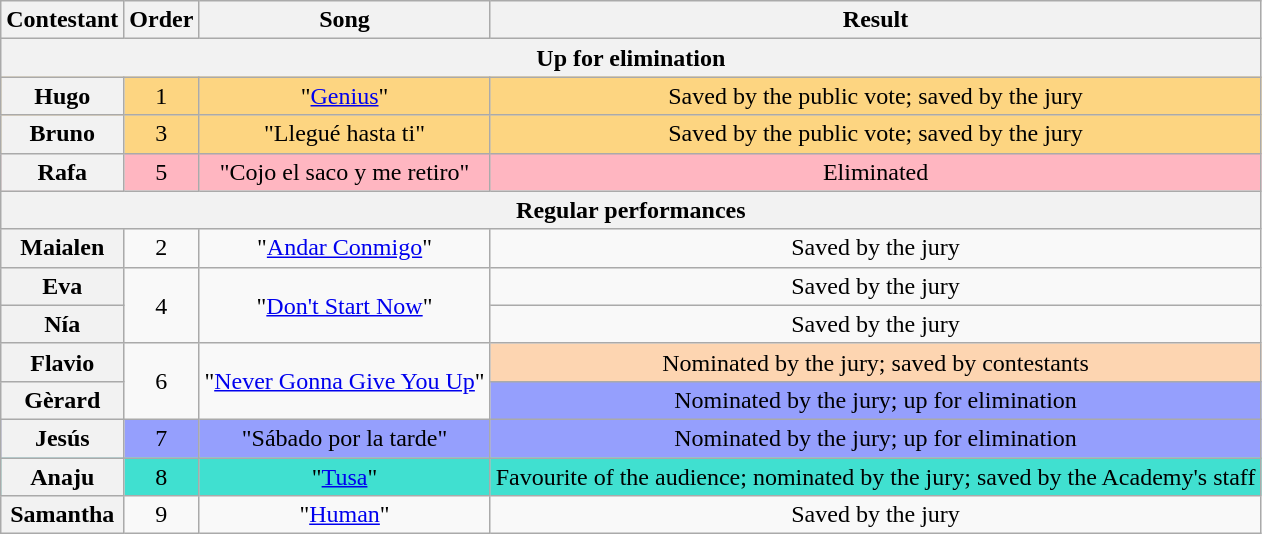<table class="wikitable sortable plainrowheaders" style="text-align:center;">
<tr>
<th scope="col">Contestant</th>
<th scope="col">Order</th>
<th scope="col">Song</th>
<th scope="col">Result</th>
</tr>
<tr>
<th colspan="4">Up for elimination</th>
</tr>
<tr bgcolor=#fdd581>
<th scope="row">Hugo</th>
<td>1</td>
<td>"<a href='#'>Genius</a>"</td>
<td>Saved by the public vote; saved by the jury</td>
</tr>
<tr bgcolor=#fdd581>
<th scope="row">Bruno</th>
<td>3</td>
<td>"Llegué hasta ti"</td>
<td>Saved by the public vote; saved by the jury</td>
</tr>
<tr bgcolor=lightpink>
<th scope="row">Rafa</th>
<td>5</td>
<td>"Cojo el saco y me retiro"</td>
<td>Eliminated</td>
</tr>
<tr>
<th colspan="4">Regular performances</th>
</tr>
<tr>
<th scope="row">Maialen</th>
<td>2</td>
<td>"<a href='#'>Andar Conmigo</a>"</td>
<td>Saved by the jury</td>
</tr>
<tr>
<th scope="row">Eva</th>
<td rowspan=2>4</td>
<td rowspan=2>"<a href='#'>Don't Start Now</a>"</td>
<td>Saved by the jury</td>
</tr>
<tr>
<th scope="row">Nía</th>
<td>Saved by the jury</td>
</tr>
<tr>
<th scope="row">Flavio</th>
<td rowspan=2>6</td>
<td rowspan=2>"<a href='#'>Never Gonna Give You Up</a>"</td>
<td bgcolor="#fdd5b1">Nominated by the jury; saved by contestants</td>
</tr>
<tr>
<th scope="row">Gèrard</th>
<td bgcolor=#959ffd>Nominated by the jury; up for elimination</td>
</tr>
<tr bgcolor=#959ffd>
<th scope="row">Jesús</th>
<td>7</td>
<td>"Sábado por la tarde"</td>
<td>Nominated by the jury; up for elimination</td>
</tr>
<tr bgcolor=turquoise>
<th scope="row">Anaju</th>
<td>8</td>
<td>"<a href='#'>Tusa</a>"</td>
<td>Favourite of the audience; nominated by the jury; saved by the Academy's staff</td>
</tr>
<tr>
<th scope="row">Samantha</th>
<td>9</td>
<td>"<a href='#'>Human</a>"</td>
<td>Saved by the jury</td>
</tr>
</table>
